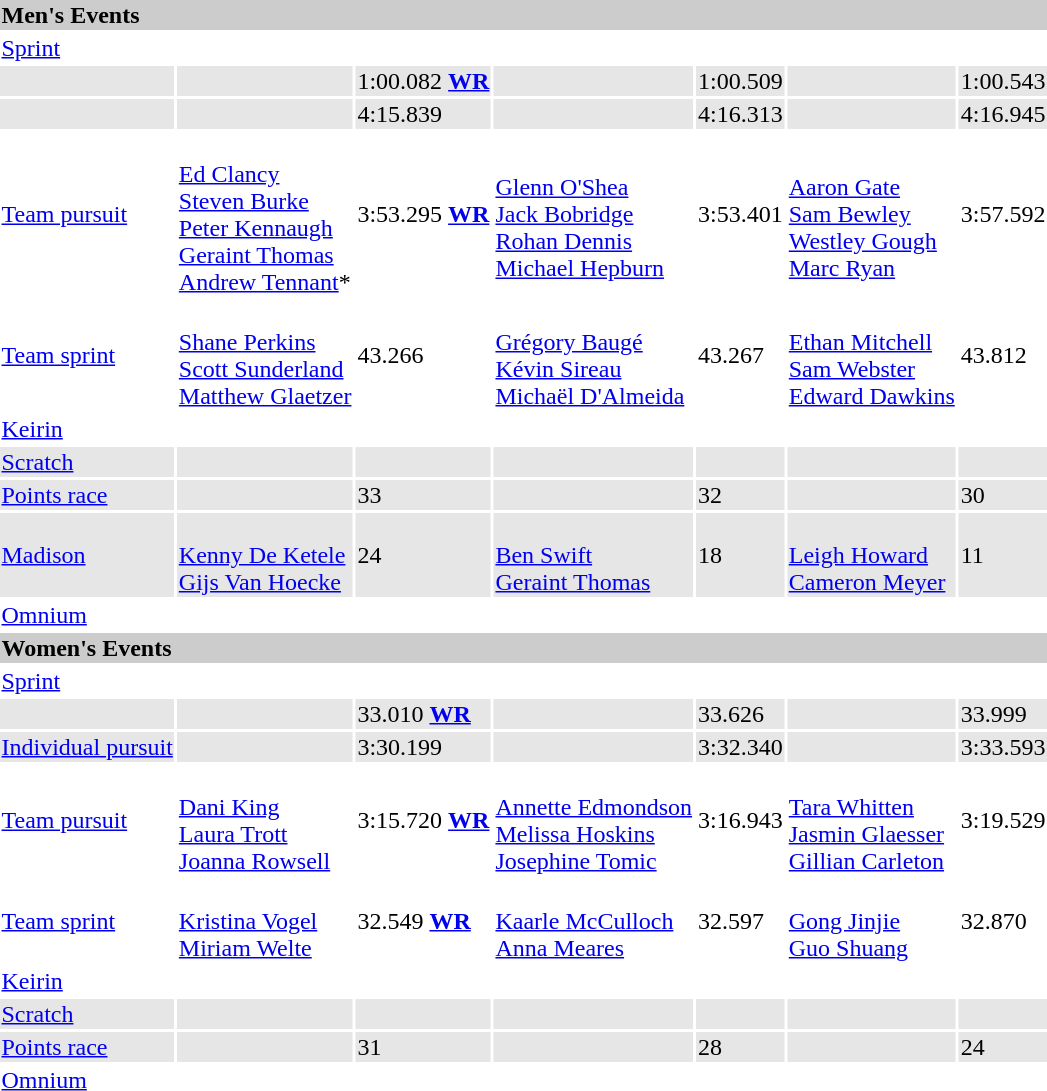<table>
<tr bgcolor="#cccccc">
<td colspan=7><strong>Men's Events</strong></td>
</tr>
<tr>
<td><a href='#'>Sprint</a><br></td>
<td></td>
<td></td>
<td></td>
<td></td>
<td></td>
<td></td>
</tr>
<tr style="background:#e6e6e6;">
<td><br></td>
<td></td>
<td>1:00.082 <strong><a href='#'>WR</a></strong></td>
<td></td>
<td>1:00.509</td>
<td></td>
<td>1:00.543</td>
</tr>
<tr style="background:#e6e6e6;">
<td><br></td>
<td></td>
<td>4:15.839</td>
<td></td>
<td>4:16.313</td>
<td></td>
<td>4:16.945</td>
</tr>
<tr>
<td><a href='#'>Team pursuit</a> <br></td>
<td><br><a href='#'>Ed Clancy</a><br><a href='#'>Steven Burke</a><br><a href='#'>Peter Kennaugh</a><br><a href='#'>Geraint Thomas</a><br><a href='#'>Andrew Tennant</a>*</td>
<td>3:53.295 <strong><a href='#'>WR</a></strong></td>
<td><br><a href='#'>Glenn O'Shea</a><br><a href='#'>Jack Bobridge</a><br><a href='#'>Rohan Dennis</a><br><a href='#'>Michael Hepburn</a></td>
<td>3:53.401</td>
<td><br><a href='#'>Aaron Gate</a><br><a href='#'>Sam Bewley</a><br><a href='#'>Westley Gough</a><br><a href='#'>Marc Ryan</a> <br></td>
<td>3:57.592</td>
</tr>
<tr>
<td><a href='#'>Team sprint</a> <br></td>
<td><br><a href='#'>Shane Perkins</a><br><a href='#'>Scott Sunderland</a><br><a href='#'>Matthew Glaetzer</a></td>
<td>43.266</td>
<td><br><a href='#'>Grégory Baugé</a><br><a href='#'>Kévin Sireau</a><br><a href='#'>Michaël D'Almeida</a></td>
<td>43.267</td>
<td><br><a href='#'>Ethan Mitchell</a><br><a href='#'>Sam Webster</a><br><a href='#'>Edward Dawkins</a></td>
<td>43.812</td>
</tr>
<tr>
<td><a href='#'>Keirin</a><br></td>
<td></td>
<td></td>
<td></td>
<td></td>
<td></td>
<td></td>
</tr>
<tr style="background:#e6e6e6;">
<td><a href='#'>Scratch</a> <br></td>
<td></td>
<td></td>
<td></td>
<td></td>
<td></td>
<td></td>
</tr>
<tr style="background:#e6e6e6;">
<td><a href='#'>Points race</a><br></td>
<td></td>
<td>33</td>
<td></td>
<td>32</td>
<td></td>
<td>30</td>
</tr>
<tr style="background:#e6e6e6;">
<td><a href='#'>Madison</a><br></td>
<td><br><a href='#'>Kenny De Ketele</a><br><a href='#'>Gijs Van Hoecke</a></td>
<td>24</td>
<td><br><a href='#'>Ben Swift</a><br><a href='#'>Geraint Thomas</a></td>
<td>18</td>
<td><br><a href='#'>Leigh Howard</a><br><a href='#'>Cameron Meyer</a></td>
<td>11</td>
</tr>
<tr>
<td><a href='#'>Omnium</a><br></td>
<td></td>
<td></td>
<td></td>
<td></td>
<td></td>
<td></td>
</tr>
<tr style="background:#ccc;">
<td colspan=7><strong>Women's Events</strong></td>
</tr>
<tr>
<td><a href='#'>Sprint</a><br></td>
<td></td>
<td></td>
<td></td>
<td></td>
<td></td>
<td></td>
</tr>
<tr style="background:#e6e6e6;">
<td><br></td>
<td></td>
<td>33.010 <strong><a href='#'>WR</a></strong></td>
<td></td>
<td>33.626</td>
<td></td>
<td>33.999</td>
</tr>
<tr style="background:#e6e6e6;">
<td><a href='#'>Individual pursuit</a><br></td>
<td></td>
<td>3:30.199</td>
<td></td>
<td>3:32.340</td>
<td></td>
<td>3:33.593</td>
</tr>
<tr>
<td><a href='#'>Team pursuit</a><br></td>
<td><br><a href='#'>Dani King</a><br><a href='#'>Laura Trott</a><br><a href='#'>Joanna Rowsell</a></td>
<td>3:15.720 <strong><a href='#'>WR</a></strong></td>
<td><br><a href='#'>Annette Edmondson</a><br><a href='#'>Melissa Hoskins</a><br><a href='#'>Josephine Tomic</a></td>
<td>3:16.943</td>
<td><br><a href='#'>Tara Whitten</a><br><a href='#'>Jasmin Glaesser</a><br><a href='#'>Gillian Carleton</a></td>
<td>3:19.529</td>
</tr>
<tr>
<td><a href='#'>Team sprint</a> <br></td>
<td><br><a href='#'>Kristina Vogel</a><br><a href='#'>Miriam Welte</a></td>
<td>32.549 <strong><a href='#'>WR</a></strong></td>
<td><br><a href='#'>Kaarle McCulloch</a><br><a href='#'>Anna Meares</a></td>
<td>32.597</td>
<td><br><a href='#'>Gong Jinjie</a><br><a href='#'>Guo Shuang</a></td>
<td>32.870</td>
</tr>
<tr>
<td><a href='#'>Keirin</a><br></td>
<td></td>
<td></td>
<td></td>
<td></td>
<td></td>
<td></td>
</tr>
<tr style="background:#e6e6e6;">
<td><a href='#'>Scratch</a> <br></td>
<td></td>
<td></td>
<td></td>
<td></td>
<td></td>
<td></td>
</tr>
<tr style="background:#e6e6e6;">
<td><a href='#'>Points race</a><br></td>
<td></td>
<td>31</td>
<td></td>
<td>28</td>
<td></td>
<td>24</td>
</tr>
<tr>
<td><a href='#'>Omnium</a><br></td>
<td></td>
<td></td>
<td></td>
<td></td>
<td></td>
<td></td>
</tr>
</table>
